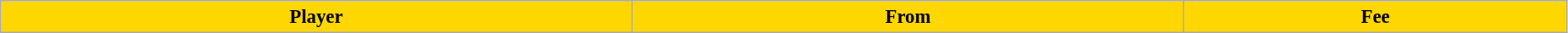<table class="wikitable" style="text-align:left; font-size:95%;width:98%;">
<tr>
<th style="background:gold; color:black;">Player</th>
<th style="background:gold; color:black;">From</th>
<th style="background:gold; color:black;">Fee</th>
</tr>
</table>
